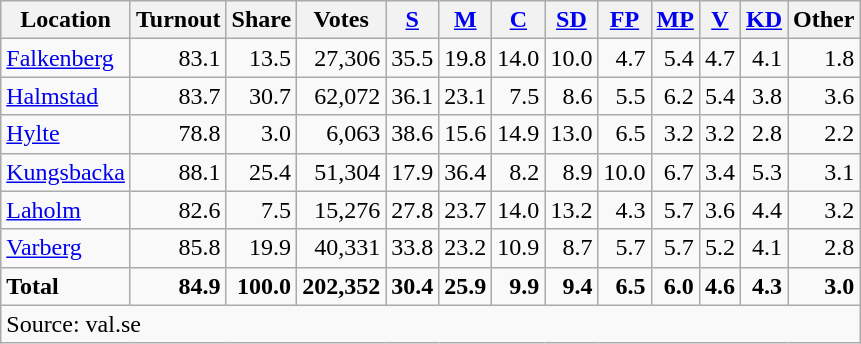<table class="wikitable sortable" style=text-align:right>
<tr>
<th>Location</th>
<th>Turnout</th>
<th>Share</th>
<th>Votes</th>
<th><a href='#'>S</a></th>
<th><a href='#'>M</a></th>
<th><a href='#'>C</a></th>
<th><a href='#'>SD</a></th>
<th><a href='#'>FP</a></th>
<th><a href='#'>MP</a></th>
<th><a href='#'>V</a></th>
<th><a href='#'>KD</a></th>
<th>Other</th>
</tr>
<tr>
<td align=left><a href='#'>Falkenberg</a></td>
<td>83.1</td>
<td>13.5</td>
<td>27,306</td>
<td>35.5</td>
<td>19.8</td>
<td>14.0</td>
<td>10.0</td>
<td>4.7</td>
<td>5.4</td>
<td>4.7</td>
<td>4.1</td>
<td>1.8</td>
</tr>
<tr>
<td align=left><a href='#'>Halmstad</a></td>
<td>83.7</td>
<td>30.7</td>
<td>62,072</td>
<td>36.1</td>
<td>23.1</td>
<td>7.5</td>
<td>8.6</td>
<td>5.5</td>
<td>6.2</td>
<td>5.4</td>
<td>3.8</td>
<td>3.6</td>
</tr>
<tr>
<td align=left><a href='#'>Hylte</a></td>
<td>78.8</td>
<td>3.0</td>
<td>6,063</td>
<td>38.6</td>
<td>15.6</td>
<td>14.9</td>
<td>13.0</td>
<td>6.5</td>
<td>3.2</td>
<td>3.2</td>
<td>2.8</td>
<td>2.2</td>
</tr>
<tr>
<td align=left><a href='#'>Kungsbacka</a></td>
<td>88.1</td>
<td>25.4</td>
<td>51,304</td>
<td>17.9</td>
<td>36.4</td>
<td>8.2</td>
<td>8.9</td>
<td>10.0</td>
<td>6.7</td>
<td>3.4</td>
<td>5.3</td>
<td>3.1</td>
</tr>
<tr>
<td align=left><a href='#'>Laholm</a></td>
<td>82.6</td>
<td>7.5</td>
<td>15,276</td>
<td>27.8</td>
<td>23.7</td>
<td>14.0</td>
<td>13.2</td>
<td>4.3</td>
<td>5.7</td>
<td>3.6</td>
<td>4.4</td>
<td>3.2</td>
</tr>
<tr>
<td align=left><a href='#'>Varberg</a></td>
<td>85.8</td>
<td>19.9</td>
<td>40,331</td>
<td>33.8</td>
<td>23.2</td>
<td>10.9</td>
<td>8.7</td>
<td>5.7</td>
<td>5.7</td>
<td>5.2</td>
<td>4.1</td>
<td>2.8</td>
</tr>
<tr>
<td align=left><strong>Total</strong></td>
<td><strong>84.9</strong></td>
<td><strong>100.0</strong></td>
<td><strong>202,352</strong></td>
<td><strong>30.4</strong></td>
<td><strong>25.9</strong></td>
<td><strong>9.9</strong></td>
<td><strong>9.4</strong></td>
<td><strong>6.5</strong></td>
<td><strong>6.0</strong></td>
<td><strong>4.6</strong></td>
<td><strong>4.3</strong></td>
<td><strong>3.0</strong></td>
</tr>
<tr>
<td align=left colspan=13>Source: val.se</td>
</tr>
</table>
